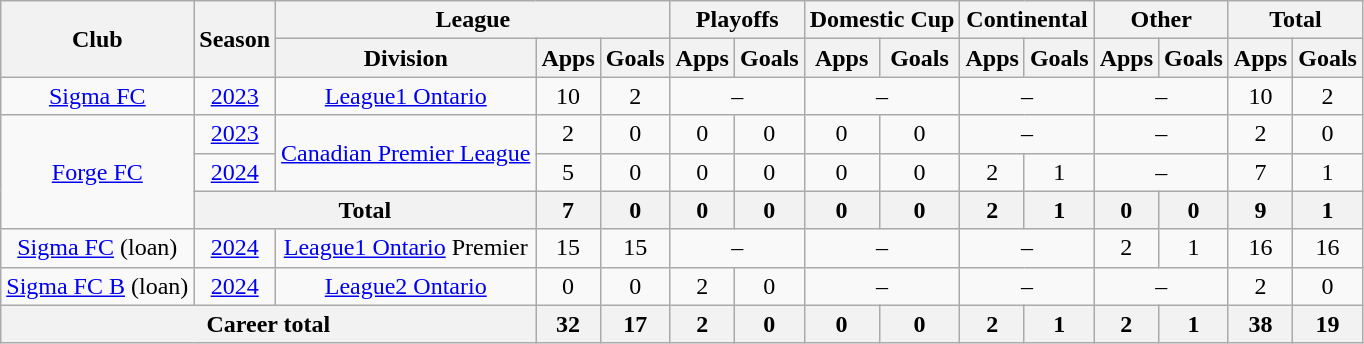<table class="wikitable" style="text-align: center">
<tr>
<th rowspan="2">Club</th>
<th rowspan="2">Season</th>
<th colspan="3">League</th>
<th colspan="2">Playoffs</th>
<th colspan="2">Domestic Cup</th>
<th colspan="2">Continental</th>
<th colspan="2">Other</th>
<th colspan="2">Total</th>
</tr>
<tr>
<th>Division</th>
<th>Apps</th>
<th>Goals</th>
<th>Apps</th>
<th>Goals</th>
<th>Apps</th>
<th>Goals</th>
<th>Apps</th>
<th>Goals</th>
<th>Apps</th>
<th>Goals</th>
<th>Apps</th>
<th>Goals</th>
</tr>
<tr>
<td><a href='#'>Sigma FC</a></td>
<td><a href='#'>2023</a></td>
<td><a href='#'>League1 Ontario</a></td>
<td>10</td>
<td>2</td>
<td colspan="2">–</td>
<td colspan="2">–</td>
<td colspan="2">–</td>
<td colspan="2">–</td>
<td>10</td>
<td>2</td>
</tr>
<tr>
<td rowspan=3><a href='#'>Forge FC</a></td>
<td><a href='#'>2023</a></td>
<td rowspan=2><a href='#'>Canadian Premier League</a></td>
<td>2</td>
<td>0</td>
<td>0</td>
<td>0</td>
<td>0</td>
<td>0</td>
<td colspan="2">–</td>
<td colspan="2">–</td>
<td>2</td>
<td>0</td>
</tr>
<tr>
<td><a href='#'>2024</a></td>
<td>5</td>
<td>0</td>
<td>0</td>
<td>0</td>
<td>0</td>
<td>0</td>
<td>2</td>
<td>1</td>
<td colspan="2">–</td>
<td>7</td>
<td>1</td>
</tr>
<tr>
<th colspan="2">Total</th>
<th>7</th>
<th>0</th>
<th>0</th>
<th>0</th>
<th>0</th>
<th>0</th>
<th>2</th>
<th>1</th>
<th>0</th>
<th>0</th>
<th>9</th>
<th>1</th>
</tr>
<tr>
<td><a href='#'>Sigma FC</a> (loan)</td>
<td><a href='#'>2024</a></td>
<td><a href='#'>League1 Ontario</a> Premier</td>
<td>15</td>
<td>15</td>
<td colspan="2">–</td>
<td colspan="2">–</td>
<td colspan="2">–</td>
<td>2</td>
<td>1</td>
<td>16</td>
<td>16</td>
</tr>
<tr>
<td><a href='#'>Sigma FC B</a> (loan)</td>
<td><a href='#'>2024</a></td>
<td><a href='#'>League2 Ontario</a></td>
<td>0</td>
<td>0</td>
<td>2</td>
<td>0</td>
<td colspan="2">–</td>
<td colspan="2">–</td>
<td colspan="2">–</td>
<td>2</td>
<td>0</td>
</tr>
<tr>
<th colspan="3"><strong>Career total</strong></th>
<th>32</th>
<th>17</th>
<th>2</th>
<th>0</th>
<th>0</th>
<th>0</th>
<th>2</th>
<th>1</th>
<th>2</th>
<th>1</th>
<th>38</th>
<th>19</th>
</tr>
</table>
